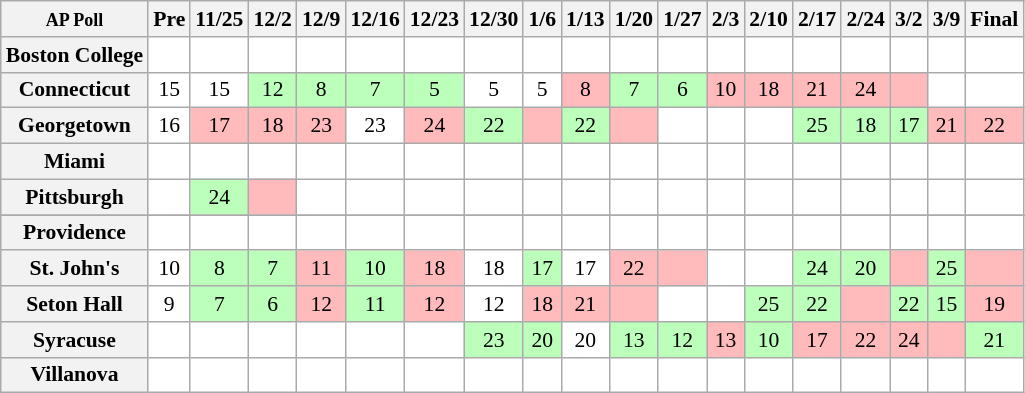<table class="wikitable" style="white-space:nowrap;font-size:90%;">
<tr>
<th><small>AP Poll</small></th>
<th>Pre</th>
<th>11/25</th>
<th>12/2</th>
<th>12/9</th>
<th>12/16</th>
<th>12/23</th>
<th>12/30</th>
<th>1/6</th>
<th>1/13</th>
<th>1/20</th>
<th>1/27</th>
<th>2/3</th>
<th>2/10</th>
<th>2/17</th>
<th>2/24</th>
<th>3/2</th>
<th>3/9</th>
<th>Final</th>
</tr>
<tr style="text-align:center;">
<th style="text-align:left;">Boston College</th>
<td style="background:#fff;"></td>
<td style="background:#fff;"></td>
<td style="background:#fff;"></td>
<td style="background:#fff;"></td>
<td style="background:#fff;"></td>
<td style="background:#fff;"></td>
<td style="background:#fff;"></td>
<td style="background:#fff;"></td>
<td style="background:#fff;"></td>
<td style="background:#fff;"></td>
<td style="background:#fff;"></td>
<td style="background:#fff;"></td>
<td style="background:#fff;"></td>
<td style="background:#fff;"></td>
<td style="background:#fff;"></td>
<td style="background:#fff;"></td>
<td style="background:#fff;"></td>
<td style="background:#fff;"></td>
</tr>
<tr style="text-align:center;">
<th>Connecticut</th>
<td style="background:#fff;">15</td>
<td style="background:#fff;">15</td>
<td style="background:#bfb;">12</td>
<td style="background:#bfb;">8</td>
<td style="background:#bfb;">7</td>
<td style="background:#bfb;">5</td>
<td style="background:#fff;">5</td>
<td style="background:#fff;">5</td>
<td style="background:#fbb;">8</td>
<td style="background:#bfb;">7</td>
<td style="background:#bfb;">6</td>
<td style="background:#fbb;">10</td>
<td style="background:#fbb;">18</td>
<td style="background:#fbb;">21</td>
<td style="background:#fbb;">24</td>
<td style="background:#fbb;"></td>
<td style="background:#fff;"></td>
<td style="background:#fff;"></td>
</tr>
<tr style="text-align:center;">
<th>Georgetown</th>
<td style="background:#fff;">16</td>
<td style="background:#fbb;">17</td>
<td style="background:#fbb;">18</td>
<td style="background:#fbb;">23</td>
<td style="background:#fff;">23</td>
<td style="background:#fbb;">24</td>
<td style="background:#bfb;">22</td>
<td style="background:#fbb;"></td>
<td style="background:#bfb;">22</td>
<td style="background:#fbb;"></td>
<td style="background:#fff;"></td>
<td style="background:#fff;"></td>
<td style="background:#fff;"></td>
<td style="background:#bfb;">25</td>
<td style="background:#bfb;">18</td>
<td style="background:#bfb;">17</td>
<td style="background:#fbb;">21</td>
<td style="background:#fbb;">22</td>
</tr>
<tr style="text-align:center;">
<th>Miami</th>
<td style="background:#fff;"></td>
<td style="background:#fff;"></td>
<td style="background:#fff;"></td>
<td style="background:#fff;"></td>
<td style="background:#fff;"></td>
<td style="background:#fff;"></td>
<td style="background:#fff;"></td>
<td style="background:#fff;"></td>
<td style="background:#fff;"></td>
<td style="background:#fff;"></td>
<td style="background:#fff;"></td>
<td style="background:#fff;"></td>
<td style="background:#fff;"></td>
<td style="background:#fff;"></td>
<td style="background:#fff;"></td>
<td style="background:#fff;"></td>
<td style="background:#fff;"></td>
<td style="background:#fff;"></td>
</tr>
<tr style="text-align:center;">
<th>Pittsburgh</th>
<td style="background:#fff;"></td>
<td style="background:#bfb;">24</td>
<td style="background:#fbb;"></td>
<td style="background:#fff;"></td>
<td style="background:#fff;"></td>
<td style="background:#fff;"></td>
<td style="background:#fff;"></td>
<td style="background:#fff;"></td>
<td style="background:#fff;"></td>
<td style="background:#fff;"></td>
<td style="background:#fff;"></td>
<td style="background:#fff;"></td>
<td style="background:#fff;"></td>
<td style="background:#fff;"></td>
<td style="background:#fff;"></td>
<td style="background:#fff;"></td>
<td style="background:#fff;"></td>
<td style="background:#fff;"></td>
</tr>
<tr style="text-align:center;">
</tr>
<tr style="text-align:center;">
<th>Providence</th>
<td style="background:#fff;"></td>
<td style="background:#fff;"></td>
<td style="background:#fff;"></td>
<td style="background:#fff;"></td>
<td style="background:#fff;"></td>
<td style="background:#fff;"></td>
<td style="background:#fff;"></td>
<td style="background:#fff;"></td>
<td style="background:#fff;"></td>
<td style="background:#fff;"></td>
<td style="background:#fff;"></td>
<td style="background:#fff;"></td>
<td style="background:#fff;"></td>
<td style="background:#fff;"></td>
<td style="background:#fff;"></td>
<td style="background:#fff;"></td>
<td style="background:#fff;"></td>
<td style="background:#fff;"></td>
</tr>
<tr style="text-align:center;">
<th>St. John's</th>
<td style="background:#fff;">10</td>
<td style="background:#bfb;">8</td>
<td style="background:#bfb;">7</td>
<td style="background:#fbb;">11</td>
<td style="background:#bfb;">10</td>
<td style="background:#fbb;">18</td>
<td style="background:#fff;">18</td>
<td style="background:#bfb;">17</td>
<td style="background:#fff;">17</td>
<td style="background:#fbb;">22</td>
<td style="background:#fbb;"></td>
<td style="background:#fff;"></td>
<td style="background:#fff;"></td>
<td style="background:#bfb;">24</td>
<td style="background:#bfb;">20</td>
<td style="background:#fbb;"></td>
<td style="background:#bfb;">25</td>
<td style="background:#fbb;"></td>
</tr>
<tr style="text-align:center;">
<th>Seton Hall</th>
<td style="background:#fff;">9</td>
<td style="background:#bfb;">7</td>
<td style="background:#bfb;">6</td>
<td style="background:#fbb;">12</td>
<td style="background:#bfb;">11</td>
<td style="background:#fbb;">12</td>
<td style="background:#fff;">12</td>
<td style="background:#fbb;">18</td>
<td style="background:#fbb;">21</td>
<td style="background:#fbb;"></td>
<td style="background:#fff;"></td>
<td style="background:#fff;"></td>
<td style="background:#bfb;">25</td>
<td style="background:#bfb;">22</td>
<td style="background:#fbb;"></td>
<td style="background:#bfb;">22</td>
<td style="background:#bfb;">15</td>
<td style="background:#fbb;">19</td>
</tr>
<tr style="text-align:center;">
<th>Syracuse</th>
<td style="background:#fff;"></td>
<td style="background:#fff;"></td>
<td style="background:#fff;"></td>
<td style="background:#fff;"></td>
<td style="background:#fff;"></td>
<td style="background:#fff;"></td>
<td style="background:#bfb;">23</td>
<td style="background:#bfb;">20</td>
<td style="background:#fff;">20</td>
<td style="background:#bfb;">13</td>
<td style="background:#bfb;">12</td>
<td style="background:#fbb;">13</td>
<td style="background:#bfb;">10</td>
<td style="background:#fbb;">17</td>
<td style="background:#fbb;">22</td>
<td style="background:#fbb;">24</td>
<td style="background:#fbb;"></td>
<td style="background:#bfb;">21</td>
</tr>
<tr style="text-align:center;">
<th>Villanova</th>
<td style="background:#fff;"></td>
<td style="background:#fff;"></td>
<td style="background:#fff;"></td>
<td style="background:#fff;"></td>
<td style="background:#fff;"></td>
<td style="background:#fff;"></td>
<td style="background:#fff;"></td>
<td style="background:#fff;"></td>
<td style="background:#fff;"></td>
<td style="background:#fff;"></td>
<td style="background:#fff;"></td>
<td style="background:#fff;"></td>
<td style="background:#fff;"></td>
<td style="background:#fff;"></td>
<td style="background:#fff;"></td>
<td style="background:#fff;"></td>
<td style="background:#fff;"></td>
<td style="background:#fff;"></td>
</tr>
</table>
